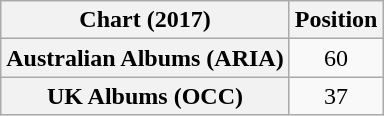<table class="wikitable plainrowheaders" style="text-align:center">
<tr>
<th scope="col">Chart (2017)</th>
<th scope="col">Position</th>
</tr>
<tr>
<th scope="row">Australian Albums (ARIA)</th>
<td>60</td>
</tr>
<tr>
<th scope="row">UK Albums (OCC)</th>
<td>37</td>
</tr>
</table>
